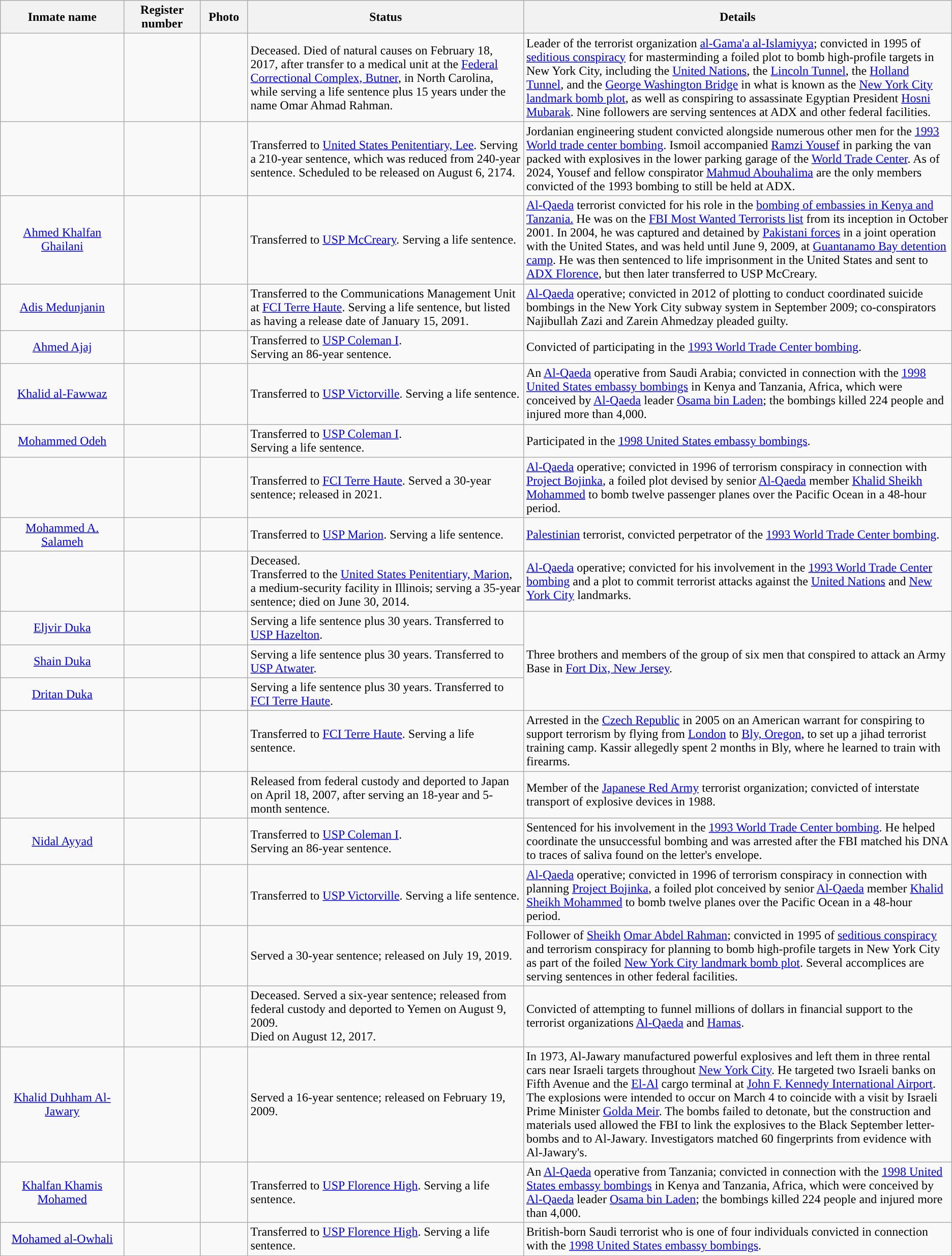<table class="wikitable sortable">
<tr>
<th width=13%>Inmate name</th>
<th width=8%>Register number</th>
<th width=5%>Photo</th>
<th width="29%">Status</th>
<th width=50%>Details</th>
</tr>
<tr>
<td style="text-align:center;"></td>
<td align="center"></td>
<td style="text-align:center;"></td>
<td>Deceased. Died of natural causes on February 18, 2017, after transfer to a medical unit at the <a href='#'>Federal Correctional Complex, Butner</a>, in North Carolina, while serving a life sentence plus 15 years under the name Omar Ahmad Rahman.</td>
<td>Leader of the terrorist organization <a href='#'>al-Gama'a al-Islamiyya</a>; convicted in 1995 of <a href='#'>seditious conspiracy</a> for masterminding a foiled plot to bomb high-profile targets in New York City, including the <a href='#'>United Nations</a>, the <a href='#'>Lincoln Tunnel</a>, the <a href='#'>Holland Tunnel</a>, and the <a href='#'>George Washington Bridge</a> in what is known as the <a href='#'>New York City landmark bomb plot</a>, as well as conspiring to assassinate Egyptian President <a href='#'>Hosni Mubarak</a>. Nine followers are serving sentences at ADX and other federal facilities.</td>
</tr>
<tr>
<td style="text-align:center;"></td>
<td style="text-align:center;"></td>
<td style="text-align:center;"></td>
<td>Transferred to <a href='#'>United States Penitentiary, Lee</a>. Serving a 210-year sentence, which was reduced from 240-year sentence. Scheduled to be released on August 6, 2174.</td>
<td>Jordanian engineering student convicted alongside numerous other men for the <a href='#'>1993 World trade center bombing</a>. Ismoil accompanied <a href='#'>Ramzi Yousef</a> in parking the van packed with explosives in the lower parking garage of the <a href='#'>World Trade Center</a>. As of 2024, Yousef and fellow conspirator <a href='#'>Mahmud Abouhalima</a> are the only members convicted of the 1993 bombing to still be held at ADX.</td>
</tr>
<tr>
<td style="text-align:center;"><a href='#'>Ahmed Khalfan Ghailani</a></td>
<td style="text-align:center;"></td>
<td style="text-align:center;"></td>
<td>Transferred to <a href='#'>USP McCreary</a>. Serving a life sentence.</td>
<td><a href='#'>Al-Qaeda</a> terrorist convicted for his role in the <a href='#'>bombing of embassies in Kenya and Tanzania.</a> He was on the <a href='#'>FBI Most Wanted Terrorists list</a> from its inception in October 2001. In 2004, he was captured and detained by <a href='#'>Pakistani forces</a> in a joint operation with the United States, and was held until June 9, 2009, at <a href='#'>Guantanamo Bay detention camp</a>. He was then sentenced to life imprisonment in the United States and sent to <a href='#'>ADX Florence</a>, but then later transferred to USP McCreary.</td>
</tr>
<tr>
<td style="text-align:center;"><a href='#'>Adis Medunjanin</a></td>
<td style="text-align:center;"></td>
<td style="text-align:center;"></td>
<td>Transferred to the Communications Management Unit at <a href='#'>FCI Terre Haute</a>. Serving a life sentence, but listed as having a release date of January 15, 2091.</td>
<td><a href='#'>Al-Qaeda</a> operative; convicted in 2012 of plotting to conduct coordinated suicide bombings in the New York City subway system in September 2009; co-conspirators Najibullah Zazi and Zarein Ahmedzay pleaded guilty.</td>
</tr>
<tr>
<td style="text-align:center;"><a href='#'>Ahmed Ajaj</a></td>
<td style="text-align:center;"></td>
<td style="text-align:center;"></td>
<td>Transferred to <a href='#'>USP Coleman I</a>.<br>Serving an 86-year sentence.</td>
<td>Convicted of participating in the <a href='#'>1993 World Trade Center bombing</a>.</td>
</tr>
<tr>
<td style="text-align:center;"><a href='#'>Khalid al-Fawwaz</a></td>
<td style="text-align:center;"></td>
<td></td>
<td>Transferred to <a href='#'>USP Victorville</a>. Serving a life sentence.</td>
<td>An <a href='#'>Al-Qaeda</a> operative from Saudi Arabia; convicted in connection with the <a href='#'>1998 United States embassy bombings</a> in Kenya and Tanzania, Africa, which were conceived by <a href='#'>Al-Qaeda</a> leader <a href='#'>Osama bin Laden</a>; the bombings killed 224 people and injured more than 4,000.</td>
</tr>
<tr>
<td style="text-align:center;"><a href='#'>Mohammed Odeh</a></td>
<td style="text-align:center;"></td>
<td style="text-align:center;"></td>
<td>Transferred to <a href='#'>USP Coleman I</a>.<br>Serving a life sentence.</td>
<td>Participated in the <a href='#'>1998 United States embassy bombings</a>.</td>
</tr>
<tr>
<td style="text-align:center;"></td>
<td align="center"></td>
<td></td>
<td>Transferred to <a href='#'>FCI Terre Haute</a>. Served a 30-year sentence; released in 2021.</td>
<td><a href='#'>Al-Qaeda</a> operative; convicted in 1996 of terrorism conspiracy in connection with <a href='#'>Project Bojinka</a>, a foiled plot devised by senior <a href='#'>Al-Qaeda</a> member <a href='#'>Khalid Sheikh Mohammed</a> to bomb twelve passenger planes over the Pacific Ocean in a 48-hour period.</td>
</tr>
<tr>
<td style="text-align:center;"><a href='#'>Mohammed A. Salameh</a></td>
<td style="text-align:center;"></td>
<td style="text-align:center;"></td>
<td>Transferred to <a href='#'>USP Marion</a>. Serving a life sentence.</td>
<td><a href='#'>Palestinian</a> terrorist, convicted perpetrator of the <a href='#'>1993 World Trade Center bombing</a>.</td>
</tr>
<tr>
<td style="text-align:center;"></td>
<td align="center"></td>
<td></td>
<td>Deceased.<br>Transferred to the <a href='#'>United States Penitentiary, Marion</a>, a medium-security facility in Illinois; serving a 35-year sentence; died on June 30, 2014.</td>
<td><a href='#'>Al-Qaeda</a> operative; convicted for his involvement in the <a href='#'>1993 World Trade Center bombing</a> and a plot to commit terrorist attacks against the <a href='#'>United Nations</a> and <a href='#'>New York City</a> landmarks.</td>
</tr>
<tr>
<td style="text-align:center;"><a href='#'>Eljvir Duka</a></td>
<td style="text-align:center;"></td>
<td></td>
<td>Serving a life sentence plus 30 years. Transferred to <a href='#'>USP Hazelton</a>.</td>
<td rowspan=3>Three brothers and members of the group of six men that conspired to attack an Army Base in <a href='#'>Fort Dix, New Jersey</a>.</td>
</tr>
<tr>
<td style="text-align:center;"><a href='#'>Shain Duka</a></td>
<td style="text-align:center;"></td>
<td></td>
<td>Serving a life sentence plus 30 years. Transferred to <a href='#'>USP Atwater</a>.</td>
</tr>
<tr>
<td style="text-align:center;"><a href='#'>Dritan Duka</a></td>
<td style="text-align:center;"></td>
<td></td>
<td>Serving a life sentence plus 30 years. Transferred to <a href='#'>FCI Terre Haute</a>.</td>
</tr>
<tr>
<td style="text-align:center;"></td>
<td style="text-align:center;"></td>
<td></td>
<td>Transferred to <a href='#'>FCI Terre Haute</a>. Serving a life sentence.</td>
<td>Arrested in the <a href='#'>Czech Republic</a> in 2005 on an American warrant for conspiring to support terrorism by flying from <a href='#'>London</a> to <a href='#'>Bly, Oregon</a>, to set up a jihad terrorist training camp. Kassir allegedly spent 2 months in Bly, where he learned to train with firearms.</td>
</tr>
<tr>
<td style="text-align:center;"></td>
<td align="center"></td>
<td style="text-align:center;"></td>
<td>Released from federal custody and deported to Japan on April 18, 2007, after serving an 18-year and 5-month sentence.</td>
<td>Member of the <a href='#'>Japanese Red Army</a> terrorist organization; convicted of interstate transport of explosive devices in 1988.</td>
</tr>
<tr>
<td style="text-align:center;"><a href='#'>Nidal Ayyad</a></td>
<td style="text-align:center;"></td>
<td style="text-align:center;"></td>
<td>Transferred to <a href='#'>USP Coleman I</a>.<br>Serving an 86-year sentence.</td>
<td>Sentenced for his involvement in the <a href='#'>1993 World Trade Center bombing</a>. He helped coordinate the unsuccessful bombing and was arrested after the FBI matched his DNA to traces of saliva found on the letter's envelope.</td>
</tr>
<tr>
<td style="text-align:center;"></td>
<td align="center"></td>
<td></td>
<td>Transferred to <a href='#'>USP Victorville</a>. Serving a life sentence.</td>
<td><a href='#'>Al-Qaeda</a> operative; convicted in 1996 of terrorism conspiracy in connection with planning <a href='#'>Project Bojinka</a>, a foiled plot conceived by senior <a href='#'>Al-Qaeda</a> member <a href='#'>Khalid Sheikh Mohammed</a> to bomb twelve planes over the Pacific Ocean in a 48-hour period.</td>
</tr>
<tr>
<td style="text-align:center;"></td>
<td align="center"></td>
<td></td>
<td>Served a 30-year sentence; released on July 19, 2019.</td>
<td>Follower of <a href='#'>Sheikh</a> <a href='#'>Omar Abdel Rahman</a>; convicted in 1995 of <a href='#'>seditious conspiracy</a> and terrorism conspiracy for planning to bomb high-profile targets in New York City as part of the foiled <a href='#'>New York City landmark bomb plot</a>. Several accomplices are serving sentences in other federal facilities.</td>
</tr>
<tr>
<td style="text-align:center;"></td>
<td align="center"></td>
<td></td>
<td>Deceased. Served a six-year sentence; released from federal custody and deported to Yemen on August 9, 2009.<br>Died on August 12, 2017.</td>
<td>Convicted of attempting to funnel millions of dollars in financial support to the terrorist organizations <a href='#'>Al-Qaeda</a> and <a href='#'>Hamas</a>.</td>
</tr>
<tr>
<td style="text-align:center;"><a href='#'>Khalid Duhham Al-Jawary</a></td>
<td align="center"></td>
<td align="center"></td>
<td>Served a 16-year sentence; released on February 19, 2009.</td>
<td>In 1973, Al-Jawary manufactured powerful explosives and left them in three rental cars near Israeli targets throughout <a href='#'>New York City</a>. He targeted two Israeli banks on Fifth Avenue and the <a href='#'>El-Al</a> cargo terminal at <a href='#'>John F. Kennedy International Airport</a>. The explosions were intended to occur on March 4 to coincide with a visit by Israeli Prime Minister <a href='#'>Golda Meir</a>. The bombs failed to detonate, but the construction and materials used allowed the FBI to link the explosives to the Black September letter-bombs and to Al-Jawary. Investigators matched 60 fingerprints from evidence with Al-Jawary's.</td>
</tr>
<tr>
<td style="text-align:center;"><a href='#'>Khalfan Khamis Mohamed</a></td>
<td align="center"></td>
<td align="center"></td>
<td>Transferred to <a href='#'>USP Florence High</a>. Serving a life sentence.</td>
<td>An <a href='#'>Al-Qaeda</a> operative from Tanzania; convicted in connection with the <a href='#'>1998 United States embassy bombings</a> in Kenya and Tanzania, Africa, which were conceived by <a href='#'>Al-Qaeda</a> leader <a href='#'>Osama bin Laden</a>; the bombings killed 224 people and injured more than 4,000.</td>
</tr>
<tr>
<td style="text-align:center;"><a href='#'>Mohamed al-Owhali</a></td>
<td align="center"></td>
<td></td>
<td>Transferred to <a href='#'>USP Florence High</a>. Serving a life sentence.</td>
<td>British-born Saudi terrorist who is one of four individuals convicted in connection with the <a href='#'>1998 United States embassy bombings</a>.</td>
</tr>
<tr>
</tr>
</table>
